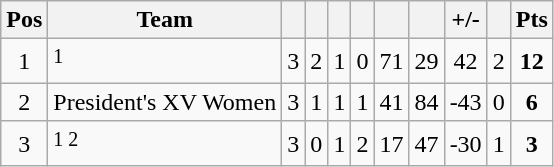<table class="wikitable" style="text-align: center;">
<tr>
<th>Pos</th>
<th>Team</th>
<th></th>
<th></th>
<th></th>
<th></th>
<th></th>
<th></th>
<th>+/-</th>
<th></th>
<th>Pts</th>
</tr>
<tr>
<td>1</td>
<td align="left"><sup>1</sup></td>
<td>3</td>
<td>2</td>
<td>1</td>
<td>0</td>
<td>71</td>
<td>29</td>
<td>42</td>
<td>2</td>
<td><strong>12</strong></td>
</tr>
<tr>
<td>2</td>
<td align="left">President's XV Women</td>
<td>3</td>
<td>1</td>
<td>1</td>
<td>1</td>
<td>41</td>
<td>84</td>
<td>-43</td>
<td>0</td>
<td><strong>6</strong></td>
</tr>
<tr>
<td>3</td>
<td align="left"><sup>1 2</sup></td>
<td>3</td>
<td>0</td>
<td>1</td>
<td>2</td>
<td>17</td>
<td>47</td>
<td>-30</td>
<td>1</td>
<td><strong>3</strong></td>
</tr>
</table>
